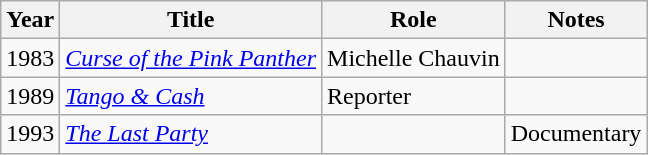<table class="wikitable sortable">
<tr>
<th>Year</th>
<th>Title</th>
<th>Role</th>
<th>Notes</th>
</tr>
<tr>
<td>1983</td>
<td><em><a href='#'>Curse of the Pink Panther</a></em></td>
<td>Michelle Chauvin</td>
<td></td>
</tr>
<tr>
<td>1989</td>
<td><em><a href='#'>Tango & Cash</a></em></td>
<td>Reporter</td>
<td></td>
</tr>
<tr>
<td>1993</td>
<td><a href='#'><em>The Last Party</em></a></td>
<td></td>
<td>Documentary</td>
</tr>
</table>
